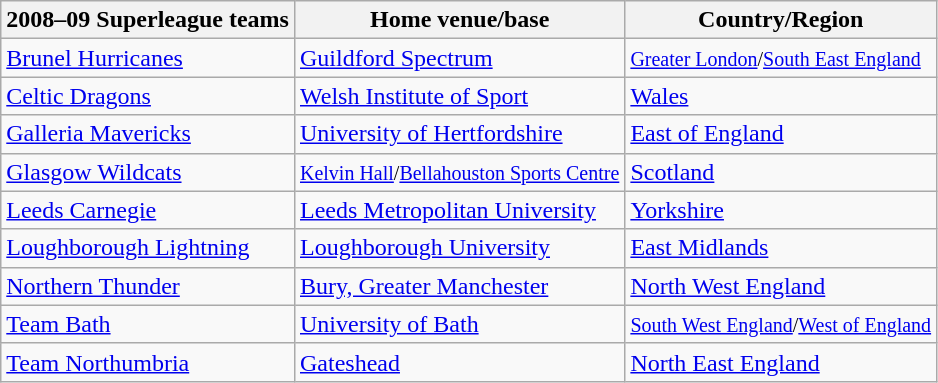<table class="wikitable collapsible">
<tr>
<th>2008–09 Superleague teams</th>
<th>Home venue/base</th>
<th>Country/Region</th>
</tr>
<tr>
<td><a href='#'>Brunel Hurricanes</a></td>
<td><a href='#'>Guildford Spectrum</a></td>
<td><small><a href='#'>Greater London</a>/<a href='#'>South East England</a></small></td>
</tr>
<tr>
<td><a href='#'>Celtic Dragons</a></td>
<td><a href='#'>Welsh Institute of Sport</a></td>
<td><a href='#'>Wales</a></td>
</tr>
<tr>
<td><a href='#'>Galleria Mavericks</a></td>
<td><a href='#'>University of Hertfordshire</a></td>
<td><a href='#'>East of England</a></td>
</tr>
<tr>
<td><a href='#'>Glasgow Wildcats</a></td>
<td><small><a href='#'>Kelvin Hall</a>/<a href='#'>Bellahouston Sports Centre</a></small> </td>
<td><a href='#'>Scotland</a></td>
</tr>
<tr>
<td><a href='#'>Leeds Carnegie</a></td>
<td><a href='#'>Leeds Metropolitan University</a></td>
<td><a href='#'>Yorkshire</a></td>
</tr>
<tr>
<td><a href='#'>Loughborough Lightning</a></td>
<td><a href='#'>Loughborough University</a></td>
<td><a href='#'>East Midlands</a></td>
</tr>
<tr>
<td><a href='#'>Northern Thunder</a></td>
<td><a href='#'>Bury, Greater Manchester</a></td>
<td><a href='#'>North West England</a></td>
</tr>
<tr>
<td><a href='#'>Team Bath</a></td>
<td><a href='#'>University of Bath</a></td>
<td><small><a href='#'>South West England</a>/<a href='#'>West of England</a></small></td>
</tr>
<tr>
<td><a href='#'>Team Northumbria</a></td>
<td><a href='#'>Gateshead</a></td>
<td><a href='#'>North East England</a></td>
</tr>
</table>
